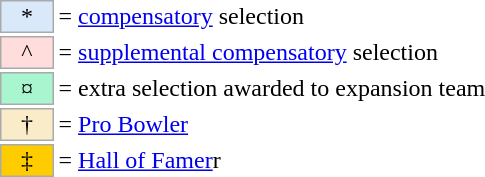<table border=0 cellspacing="0" cellpadding="8">
<tr>
<td><br><table style="margin: 0.75em 0 0 0.5em;">
<tr>
<td style="background-color:#d9e9f9; border:1px solid #aaaaaa; width:2em;" align=center>*</td>
<td>= <a href='#'>compensatory</a> selection</td>
<td></td>
</tr>
<tr>
<td style="background-color:#ffdddd; border:1px solid #aaaaaa; width:2em;" align=center>^</td>
<td>= <a href='#'>supplemental compensatory</a> selection</td>
</tr>
<tr>
<td style="background-color:#a9f5d0; border:1px solid #aaaaaa; width:2em;" align=center>¤</td>
<td>= extra selection awarded to expansion team</td>
</tr>
<tr>
<td style="background-color:#faecc8; border:1px solid #aaaaaa; width:2em;" align=center>†</td>
<td>= <a href='#'>Pro Bowler</a></td>
</tr>
<tr>
<td style="background-color:#FFCC00; border:1px solid #aaaaaa; width:2em; text-align:center;">‡</td>
<td>= <a href='#'>Hall of Famer</a>r</td>
</tr>
</table>
</td>
<td cellspacing="2"><br></td>
</tr>
</table>
